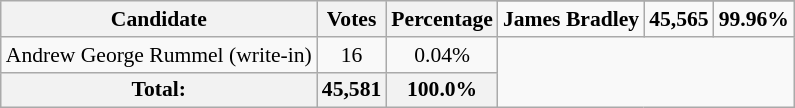<table class="wikitable sortable tpl-blanktable" style="font-size:90%;text-align:center;">
<tr>
<th rowspan="2">Candidate</th>
<th rowspan="2">Votes</th>
<th rowspan="2">Percentage</th>
</tr>
<tr>
<td style="text-align:left;"><strong>James Bradley</strong></td>
<td><strong>45,565</strong></td>
<td><strong>99.96%</strong></td>
</tr>
<tr>
<td style="text-align:left;">Andrew George Rummel (write-in)</td>
<td>16</td>
<td>0.04%</td>
</tr>
<tr style="background:#eee;">
<th>Total:</th>
<th>45,581</th>
<th>100.0%</th>
</tr>
</table>
